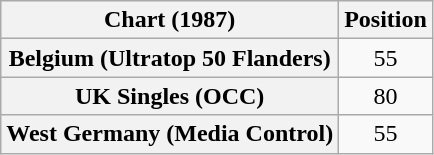<table class="wikitable sortable plainrowheaders" style="text-align:center">
<tr>
<th scope="col">Chart (1987)</th>
<th scope="col">Position</th>
</tr>
<tr>
<th scope="row">Belgium (Ultratop 50 Flanders)</th>
<td>55</td>
</tr>
<tr>
<th scope="row">UK Singles (OCC)</th>
<td>80</td>
</tr>
<tr>
<th scope="row">West Germany (Media Control)</th>
<td>55</td>
</tr>
</table>
